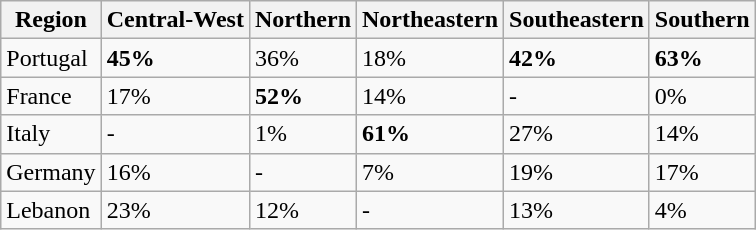<table class="wikitable sortable">
<tr>
<th>Region</th>
<th>Central-West</th>
<th>Northern</th>
<th>Northeastern</th>
<th>Southeastern</th>
<th>Southern</th>
</tr>
<tr>
<td>Portugal</td>
<td><strong>45%</strong></td>
<td>36%</td>
<td>18%</td>
<td><strong>42%</strong></td>
<td><strong>63%</strong></td>
</tr>
<tr>
<td>France</td>
<td>17%</td>
<td><strong>52%</strong></td>
<td>14%</td>
<td>-</td>
<td>0%</td>
</tr>
<tr>
<td>Italy</td>
<td>-</td>
<td>1%</td>
<td><strong>61%</strong></td>
<td>27%</td>
<td>14%</td>
</tr>
<tr>
<td>Germany</td>
<td>16%</td>
<td>-</td>
<td>7%</td>
<td>19%</td>
<td>17%</td>
</tr>
<tr>
<td>Lebanon</td>
<td>23%</td>
<td>12%</td>
<td>-</td>
<td>13%</td>
<td>4%</td>
</tr>
</table>
